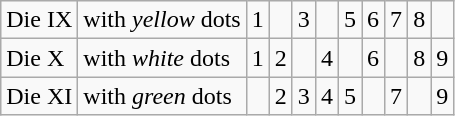<table border="1" class="wikitable">
<tr>
<td>Die IX</td>
<td>with <em>yellow</em> dots</td>
<td>1</td>
<td></td>
<td>3</td>
<td></td>
<td>5</td>
<td>6</td>
<td>7</td>
<td>8</td>
<td></td>
</tr>
<tr>
<td>Die X</td>
<td>with <em>white</em> dots</td>
<td>1</td>
<td>2</td>
<td></td>
<td>4</td>
<td></td>
<td>6</td>
<td></td>
<td>8</td>
<td>9</td>
</tr>
<tr>
<td>Die XI</td>
<td>with <em>green</em> dots</td>
<td></td>
<td>2</td>
<td>3</td>
<td>4</td>
<td>5</td>
<td></td>
<td>7</td>
<td></td>
<td>9</td>
</tr>
</table>
